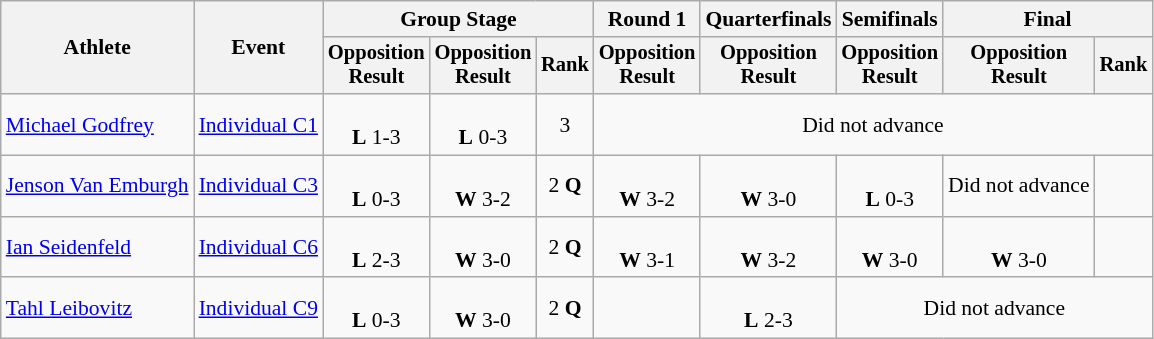<table class=wikitable style=font-size:90%;text-align:center>
<tr>
<th rowspan=2>Athlete</th>
<th rowspan=2>Event</th>
<th colspan=3>Group Stage</th>
<th>Round 1</th>
<th>Quarterfinals</th>
<th>Semifinals</th>
<th colspan=2>Final</th>
</tr>
<tr style=font-size:95%>
<th>Opposition<br>Result</th>
<th>Opposition<br>Result</th>
<th>Rank</th>
<th>Opposition<br>Result</th>
<th>Opposition<br>Result</th>
<th>Opposition<br>Result</th>
<th>Opposition<br>Result</th>
<th>Rank</th>
</tr>
<tr>
<td align=left><a href='#'>Michael Godfrey</a></td>
<td align=left><a href='#'>Individual C1</a></td>
<td><br><strong>L</strong> 1-3</td>
<td><br><strong>L</strong> 0-3</td>
<td>3</td>
<td colspan=5>Did not advance</td>
</tr>
<tr>
<td align=left><a href='#'>Jenson Van Emburgh</a></td>
<td align=left><a href='#'>Individual C3</a></td>
<td><br><strong>L</strong> 0-3</td>
<td><br><strong>W</strong> 3-2</td>
<td>2 <strong>Q</strong></td>
<td><br><strong>W</strong> 3-2</td>
<td><br><strong>W</strong> 3-0</td>
<td><br><strong>L</strong> 0-3</td>
<td>Did not advance</td>
<td></td>
</tr>
<tr>
<td align=left><a href='#'>Ian Seidenfeld</a></td>
<td align=left><a href='#'>Individual C6</a></td>
<td><br><strong>L</strong> 2-3</td>
<td><br><strong>W</strong> 3-0</td>
<td>2 <strong>Q</strong></td>
<td><br><strong>W</strong> 3-1</td>
<td><br><strong>W</strong> 3-2</td>
<td><br><strong>W</strong> 3-0</td>
<td><br><strong>W</strong> 3-0</td>
<td></td>
</tr>
<tr>
<td align=left><a href='#'>Tahl Leibovitz</a></td>
<td align=left><a href='#'>Individual C9</a></td>
<td><br><strong>L</strong> 0-3</td>
<td><br><strong>W</strong> 3-0</td>
<td>2 <strong>Q</strong></td>
<td></td>
<td><br><strong>L</strong> 2-3</td>
<td colspan=3>Did not advance</td>
</tr>
</table>
